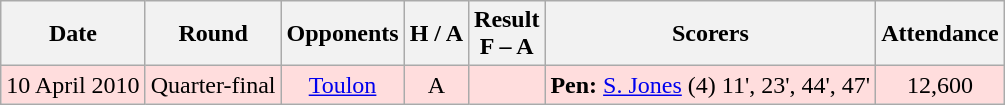<table class="wikitable" style="text-align:center">
<tr>
<th>Date</th>
<th>Round</th>
<th>Opponents</th>
<th>H / A</th>
<th>Result<br>F – A</th>
<th>Scorers</th>
<th>Attendance</th>
</tr>
<tr bgcolor="ffdddd">
<td>10 April 2010</td>
<td>Quarter-final</td>
<td><a href='#'>Toulon</a></td>
<td>A</td>
<td></td>
<td><strong>Pen:</strong> <a href='#'>S. Jones</a> (4) 11', 23', 44', 47'</td>
<td>12,600</td>
</tr>
</table>
